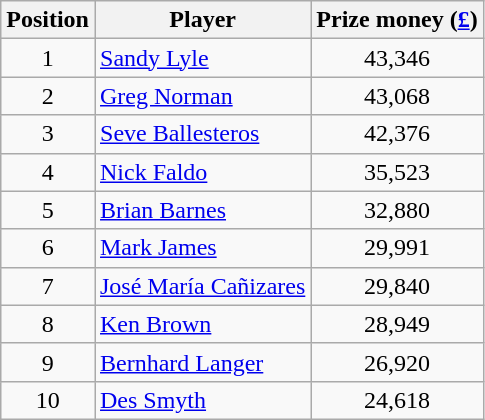<table class="wikitable">
<tr>
<th>Position</th>
<th>Player</th>
<th>Prize money (<a href='#'>£</a>)</th>
</tr>
<tr>
<td align=center>1</td>
<td> <a href='#'>Sandy Lyle</a></td>
<td align=center>43,346</td>
</tr>
<tr>
<td align=center>2</td>
<td> <a href='#'>Greg Norman</a></td>
<td align=center>43,068</td>
</tr>
<tr>
<td align=center>3</td>
<td> <a href='#'>Seve Ballesteros</a></td>
<td align=center>42,376</td>
</tr>
<tr>
<td align=center>4</td>
<td> <a href='#'>Nick Faldo</a></td>
<td align=center>35,523</td>
</tr>
<tr>
<td align=center>5</td>
<td> <a href='#'>Brian Barnes</a></td>
<td align=center>32,880</td>
</tr>
<tr>
<td align=center>6</td>
<td> <a href='#'>Mark James</a></td>
<td align=center>29,991</td>
</tr>
<tr>
<td align=center>7</td>
<td> <a href='#'>José María Cañizares</a></td>
<td align=center>29,840</td>
</tr>
<tr>
<td align=center>8</td>
<td> <a href='#'>Ken Brown</a></td>
<td align=center>28,949</td>
</tr>
<tr>
<td align=center>9</td>
<td> <a href='#'>Bernhard Langer</a></td>
<td align=center>26,920</td>
</tr>
<tr>
<td align=center>10</td>
<td> <a href='#'>Des Smyth</a></td>
<td align=center>24,618</td>
</tr>
</table>
